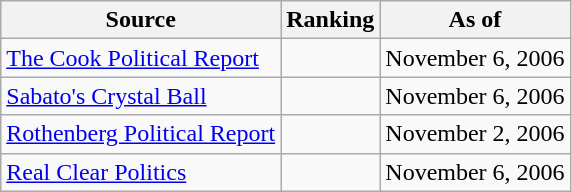<table class="wikitable" style="text-align:center">
<tr>
<th>Source</th>
<th>Ranking</th>
<th>As of</th>
</tr>
<tr>
<td align=left><a href='#'>The Cook Political Report</a></td>
<td></td>
<td>November 6, 2006</td>
</tr>
<tr>
<td align=left><a href='#'>Sabato's Crystal Ball</a></td>
<td></td>
<td>November 6, 2006</td>
</tr>
<tr>
<td align=left><a href='#'>Rothenberg Political Report</a></td>
<td></td>
<td>November 2, 2006</td>
</tr>
<tr>
<td align=left><a href='#'>Real Clear Politics</a></td>
<td></td>
<td>November 6, 2006</td>
</tr>
</table>
